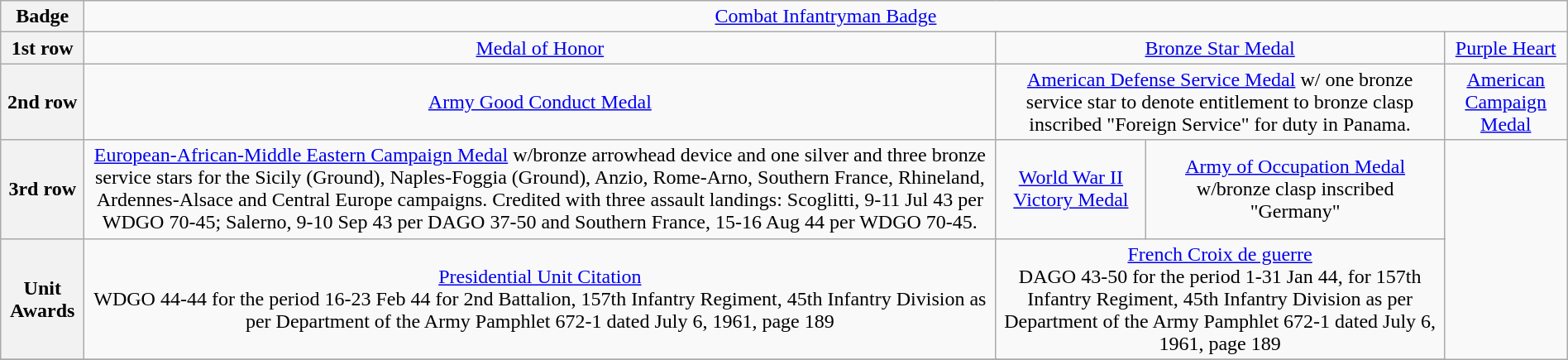<table class="wikitable" style="margin:1em auto; text-align:center;">
<tr>
<th>Badge</th>
<td colspan="7"><a href='#'>Combat Infantryman Badge</a></td>
</tr>
<tr>
<th>1st row</th>
<td colspan="3"><a href='#'>Medal of Honor</a></td>
<td colspan="3"><a href='#'>Bronze Star Medal</a></td>
<td colspan="3"><a href='#'>Purple Heart</a></td>
</tr>
<tr>
<th>2nd row</th>
<td colspan="3"><a href='#'>Army Good Conduct Medal</a></td>
<td colspan="3"><a href='#'>American Defense Service Medal</a> w/ one bronze service star to denote entitlement to bronze clasp inscribed "Foreign Service" for duty in Panama.</td>
<td colspan="3"><a href='#'>American Campaign Medal</a></td>
</tr>
<tr>
<th>3rd row</th>
<td colspan="3"><a href='#'>European-African-Middle Eastern Campaign Medal</a> w/bronze arrowhead device and one silver and three bronze service stars for the Sicily (Ground), Naples-Foggia (Ground), Anzio, Rome-Arno, Southern France, Rhineland, Ardennes-Alsace and Central Europe campaigns. Credited with three assault landings:  Scoglitti, 9-11 Jul 43 per WDGO 70-45; Salerno, 9-10 Sep 43 per DAGO 37-50 and Southern France, 15-16 Aug 44 per WDGO 70-45.</td>
<td><a href='#'>World War II Victory Medal</a></td>
<td><a href='#'>Army of Occupation Medal</a> w/bronze clasp inscribed "Germany"</td>
</tr>
<tr>
<th>Unit Awards</th>
<td colspan="3"><a href='#'>Presidential Unit Citation</a><br>WDGO 44-44 for the period 16-23 Feb 44 for 2nd Battalion, 157th Infantry Regiment, 45th Infantry Division as per Department of the Army Pamphlet 672-1 dated July 6, 1961, page 189</td>
<td colspan="3"><a href='#'>French Croix de guerre</a><br>DAGO 43-50 for the period 1-31 Jan 44, for 157th Infantry Regiment, 45th Infantry Division as per Department of the Army Pamphlet 672-1 dated July 6, 1961, page 189</td>
</tr>
<tr>
</tr>
<tr>
</tr>
</table>
